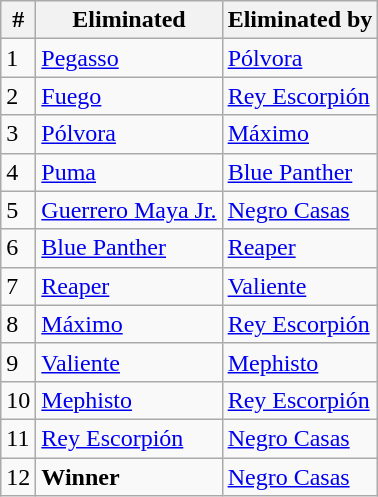<table class="wikitable sortable">
<tr>
<th data-sort-type="number" scope="col">#</th>
<th scope="col">Eliminated</th>
<th scope="col">Eliminated by</th>
</tr>
<tr>
<td>1</td>
<td><a href='#'>Pegasso</a></td>
<td><a href='#'>Pólvora</a></td>
</tr>
<tr>
<td>2</td>
<td><a href='#'>Fuego</a></td>
<td><a href='#'>Rey Escorpión</a></td>
</tr>
<tr>
<td>3</td>
<td><a href='#'>Pólvora</a></td>
<td><a href='#'>Máximo</a></td>
</tr>
<tr>
<td>4</td>
<td><a href='#'>Puma</a></td>
<td><a href='#'>Blue Panther</a></td>
</tr>
<tr>
<td>5</td>
<td><a href='#'>Guerrero Maya Jr.</a></td>
<td><a href='#'>Negro Casas</a></td>
</tr>
<tr>
<td>6</td>
<td><a href='#'>Blue Panther</a></td>
<td><a href='#'>Reaper</a></td>
</tr>
<tr>
<td>7</td>
<td><a href='#'>Reaper</a></td>
<td><a href='#'>Valiente</a></td>
</tr>
<tr>
<td>8</td>
<td><a href='#'>Máximo</a></td>
<td><a href='#'>Rey Escorpión</a></td>
</tr>
<tr>
<td>9</td>
<td><a href='#'>Valiente</a></td>
<td><a href='#'>Mephisto</a></td>
</tr>
<tr>
<td>10</td>
<td><a href='#'>Mephisto</a></td>
<td><a href='#'>Rey Escorpión</a></td>
</tr>
<tr>
<td>11</td>
<td><a href='#'>Rey Escorpión</a></td>
<td><a href='#'>Negro Casas</a></td>
</tr>
<tr>
<td>12</td>
<td><strong>Winner</strong></td>
<td><a href='#'>Negro Casas</a></td>
</tr>
</table>
